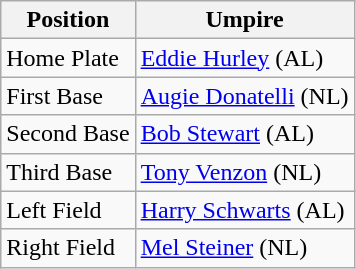<table class="wikitable">
<tr>
<th>Position</th>
<th>Umpire</th>
</tr>
<tr>
<td>Home Plate</td>
<td><a href='#'>Eddie Hurley</a> (AL)</td>
</tr>
<tr>
<td>First Base</td>
<td><a href='#'>Augie Donatelli</a> (NL)</td>
</tr>
<tr>
<td>Second Base</td>
<td><a href='#'>Bob Stewart</a> (AL)</td>
</tr>
<tr>
<td>Third Base</td>
<td><a href='#'>Tony Venzon</a> (NL)</td>
</tr>
<tr>
<td>Left Field</td>
<td><a href='#'>Harry Schwarts</a> (AL)</td>
</tr>
<tr>
<td>Right Field</td>
<td><a href='#'>Mel Steiner</a> (NL)</td>
</tr>
</table>
